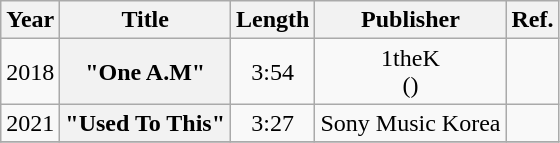<table class="wikitable plainrowheaders" style="text-align:center; table-layout:fixed; margin-right:0">
<tr>
<th scope="col">Year</th>
<th scope="col">Title</th>
<th scope="col">Length</th>
<th scope="col">Publisher</th>
<th scope="col">Ref.</th>
</tr>
<tr>
<td>2018</td>
<th scope="row">"One A.M"<br></th>
<td>3:54</td>
<td>1theK<br>()</td>
<td></td>
</tr>
<tr>
<td>2021</td>
<th scope="row">"Used To This"</th>
<td rowspan="1">3:27</td>
<td rowspan="1">Sony Music Korea</td>
<td></td>
</tr>
<tr>
</tr>
</table>
